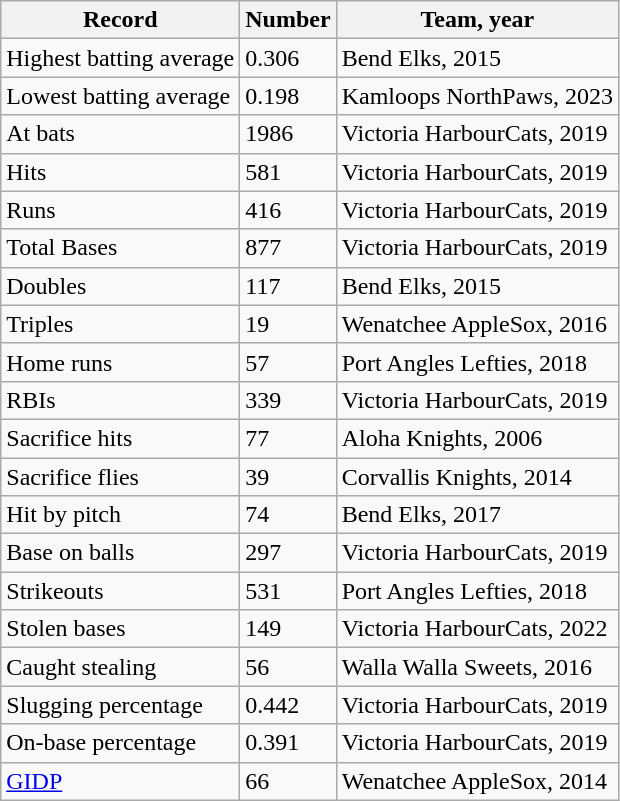<table class="wikitable">
<tr>
<th>Record</th>
<th>Number</th>
<th>Team, year</th>
</tr>
<tr>
<td>Highest batting average</td>
<td>0.306</td>
<td>Bend Elks, 2015</td>
</tr>
<tr>
<td>Lowest batting average</td>
<td>0.198</td>
<td>Kamloops NorthPaws, 2023</td>
</tr>
<tr>
<td>At bats</td>
<td>1986</td>
<td>Victoria HarbourCats, 2019</td>
</tr>
<tr>
<td>Hits</td>
<td>581</td>
<td>Victoria HarbourCats, 2019</td>
</tr>
<tr>
<td>Runs</td>
<td>416</td>
<td>Victoria HarbourCats, 2019</td>
</tr>
<tr>
<td>Total Bases</td>
<td>877</td>
<td>Victoria HarbourCats, 2019</td>
</tr>
<tr>
<td>Doubles</td>
<td>117</td>
<td>Bend Elks, 2015</td>
</tr>
<tr>
<td>Triples</td>
<td>19</td>
<td>Wenatchee AppleSox, 2016</td>
</tr>
<tr>
<td>Home runs</td>
<td>57</td>
<td>Port Angles Lefties, 2018</td>
</tr>
<tr>
<td>RBIs</td>
<td>339</td>
<td>Victoria HarbourCats, 2019</td>
</tr>
<tr>
<td>Sacrifice hits</td>
<td>77</td>
<td>Aloha Knights, 2006</td>
</tr>
<tr>
<td>Sacrifice flies</td>
<td>39</td>
<td>Corvallis Knights, 2014</td>
</tr>
<tr>
<td>Hit by pitch</td>
<td>74</td>
<td>Bend Elks, 2017</td>
</tr>
<tr>
<td>Base on balls</td>
<td>297</td>
<td>Victoria HarbourCats, 2019</td>
</tr>
<tr>
<td>Strikeouts</td>
<td>531</td>
<td>Port Angles Lefties, 2018</td>
</tr>
<tr>
<td>Stolen bases</td>
<td>149</td>
<td>Victoria HarbourCats, 2022</td>
</tr>
<tr>
<td>Caught stealing</td>
<td>56</td>
<td>Walla Walla Sweets, 2016</td>
</tr>
<tr>
<td>Slugging percentage</td>
<td>0.442</td>
<td>Victoria HarbourCats, 2019</td>
</tr>
<tr>
<td>On-base percentage</td>
<td>0.391</td>
<td>Victoria HarbourCats, 2019</td>
</tr>
<tr>
<td><a href='#'>GIDP</a></td>
<td>66</td>
<td>Wenatchee AppleSox, 2014</td>
</tr>
</table>
